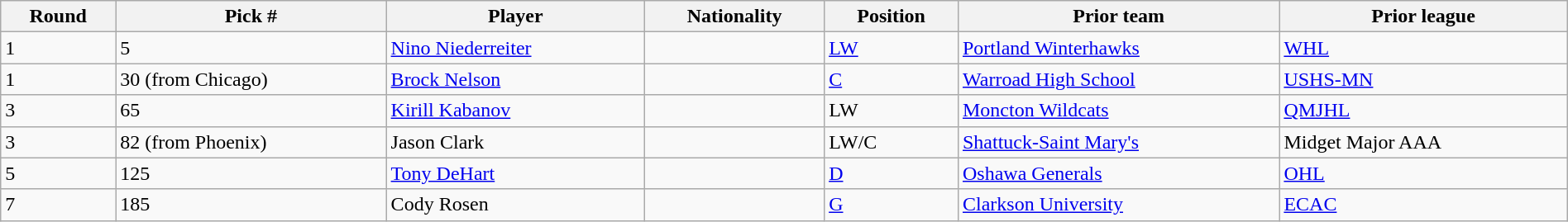<table class="wikitable" style="width:100%;">
<tr>
<th>Round</th>
<th>Pick #</th>
<th>Player</th>
<th>Nationality</th>
<th>Position</th>
<th>Prior team</th>
<th>Prior league</th>
</tr>
<tr>
<td>1</td>
<td>5</td>
<td><a href='#'>Nino Niederreiter</a></td>
<td></td>
<td><a href='#'>LW</a></td>
<td><a href='#'>Portland Winterhawks</a></td>
<td><a href='#'>WHL</a></td>
</tr>
<tr>
<td>1</td>
<td>30 (from Chicago)</td>
<td><a href='#'>Brock Nelson</a></td>
<td></td>
<td><a href='#'>C</a></td>
<td><a href='#'>Warroad High School</a></td>
<td><a href='#'>USHS-MN</a></td>
</tr>
<tr>
<td>3</td>
<td>65</td>
<td><a href='#'>Kirill Kabanov</a></td>
<td></td>
<td>LW</td>
<td><a href='#'>Moncton Wildcats</a></td>
<td><a href='#'>QMJHL</a></td>
</tr>
<tr>
<td>3</td>
<td>82 (from Phoenix)</td>
<td>Jason Clark</td>
<td></td>
<td>LW/C</td>
<td><a href='#'>Shattuck-Saint Mary's</a></td>
<td>Midget Major AAA</td>
</tr>
<tr>
<td>5</td>
<td>125</td>
<td><a href='#'>Tony DeHart</a></td>
<td></td>
<td><a href='#'>D</a></td>
<td><a href='#'>Oshawa Generals</a></td>
<td><a href='#'>OHL</a></td>
</tr>
<tr>
<td>7</td>
<td>185</td>
<td>Cody Rosen</td>
<td></td>
<td><a href='#'>G</a></td>
<td><a href='#'>Clarkson University</a></td>
<td><a href='#'>ECAC</a></td>
</tr>
</table>
